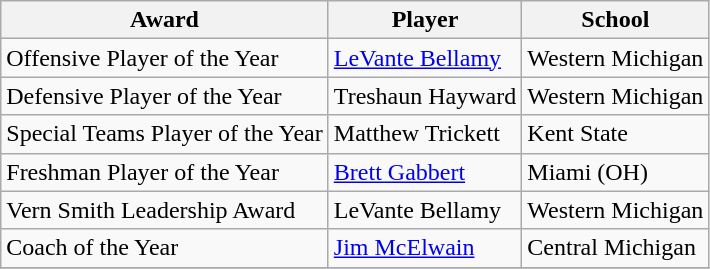<table class="wikitable" border="0">
<tr>
<th>Award</th>
<th>Player</th>
<th>School</th>
</tr>
<tr>
<td>Offensive Player of the Year</td>
<td><a href='#'>LeVante Bellamy</a></td>
<td>Western Michigan</td>
</tr>
<tr>
<td>Defensive Player of the Year</td>
<td>Treshaun Hayward</td>
<td>Western Michigan</td>
</tr>
<tr>
<td>Special Teams Player of the Year</td>
<td>Matthew Trickett</td>
<td>Kent State</td>
</tr>
<tr>
<td>Freshman Player of the Year</td>
<td><a href='#'>Brett Gabbert</a></td>
<td>Miami (OH)</td>
</tr>
<tr>
<td>Vern Smith Leadership Award</td>
<td>LeVante Bellamy</td>
<td>Western Michigan</td>
</tr>
<tr>
<td>Coach of the Year</td>
<td><a href='#'>Jim McElwain</a></td>
<td>Central Michigan</td>
</tr>
<tr>
</tr>
</table>
